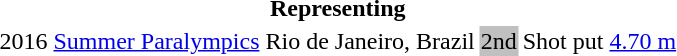<table>
<tr>
<th colspan="6">Representing </th>
</tr>
<tr>
<td>2016</td>
<td><a href='#'>Summer Paralympics</a></td>
<td>Rio de Janeiro, Brazil</td>
<td bgcolor="silver">2nd</td>
<td>Shot put</td>
<td><a href='#'>4.70 m</a></td>
</tr>
<tr>
</tr>
</table>
